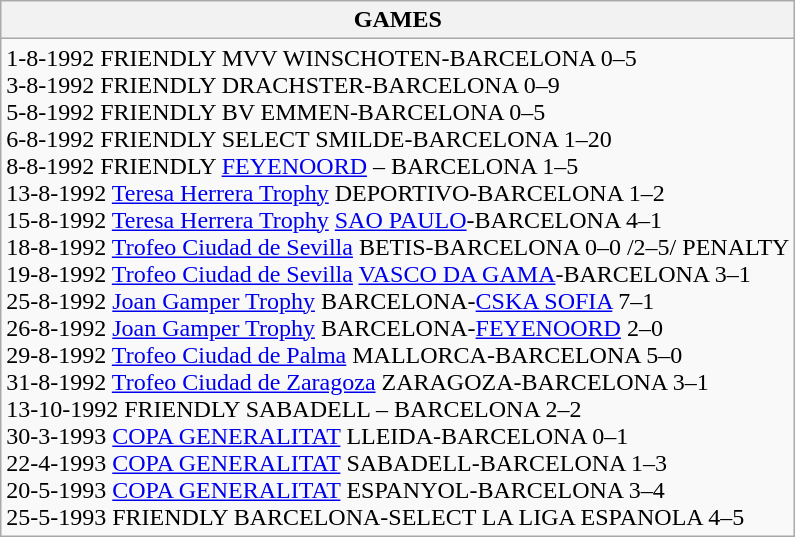<table class="wikitable  collapsed">
<tr>
<th>GAMES </th>
</tr>
<tr>
<td>1-8-1992 FRIENDLY MVV WINSCHOTEN-BARCELONA 0–5<br>3-8-1992 FRIENDLY DRACHSTER-BARCELONA 0–9<br>5-8-1992 FRIENDLY BV EMMEN-BARCELONA 0–5<br>6-8-1992 FRIENDLY SELECT SMILDE-BARCELONA 1–20<br>8-8-1992 FRIENDLY <a href='#'>FEYENOORD</a> – BARCELONA 1–5<br>13-8-1992 <a href='#'>Teresa Herrera Trophy</a> DEPORTIVO-BARCELONA 1–2<br>15-8-1992 <a href='#'>Teresa Herrera Trophy</a> <a href='#'>SAO PAULO</a>-BARCELONA 4–1<br>18-8-1992 <a href='#'>Trofeo Ciudad de Sevilla</a> BETIS-BARCELONA 0–0 /2–5/ PENALTY<br>19-8-1992 <a href='#'>Trofeo Ciudad de Sevilla</a> <a href='#'>VASCO DA GAMA</a>-BARCELONA 3–1<br>25-8-1992 <a href='#'>Joan Gamper Trophy</a> BARCELONA-<a href='#'>CSKA SOFIA</a> 7–1<br>26-8-1992 <a href='#'>Joan Gamper Trophy</a> BARCELONA-<a href='#'>FEYENOORD</a> 2–0<br>29-8-1992 <a href='#'>Trofeo Ciudad de Palma</a> MALLORCA-BARCELONA 5–0<br>31-8-1992 <a href='#'>Trofeo Ciudad de Zaragoza</a> ZARAGOZA-BARCELONA 3–1<br>13-10-1992 FRIENDLY SABADELL – BARCELONA 2–2<br>30-3-1993 <a href='#'>COPA GENERALITAT</a> LLEIDA-BARCELONA 0–1<br>22-4-1993 <a href='#'>COPA GENERALITAT</a> SABADELL-BARCELONA 1–3<br>20-5-1993 <a href='#'>COPA GENERALITAT</a> ESPANYOL-BARCELONA 3–4<br>25-5-1993 FRIENDLY BARCELONA-SELECT LA LIGA ESPANOLA 4–5</td>
</tr>
</table>
